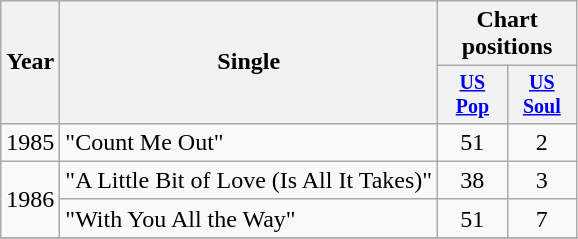<table class="wikitable" style="text-align:center;">
<tr>
<th rowspan="2">Year</th>
<th rowspan="2">Single</th>
<th colspan="3">Chart positions</th>
</tr>
<tr style="font-size:smaller;">
<th width="40"><a href='#'>US<br>Pop</a></th>
<th width="40"><a href='#'>US<br>Soul</a></th>
</tr>
<tr>
<td rowspan="1">1985</td>
<td align="left">"Count Me Out"</td>
<td>51</td>
<td>2</td>
</tr>
<tr>
<td rowspan="2">1986</td>
<td align="left">"A Little Bit of Love (Is All It Takes)"</td>
<td>38</td>
<td>3</td>
</tr>
<tr>
<td align="left">"With You All the Way"</td>
<td>51</td>
<td>7</td>
</tr>
<tr>
</tr>
</table>
